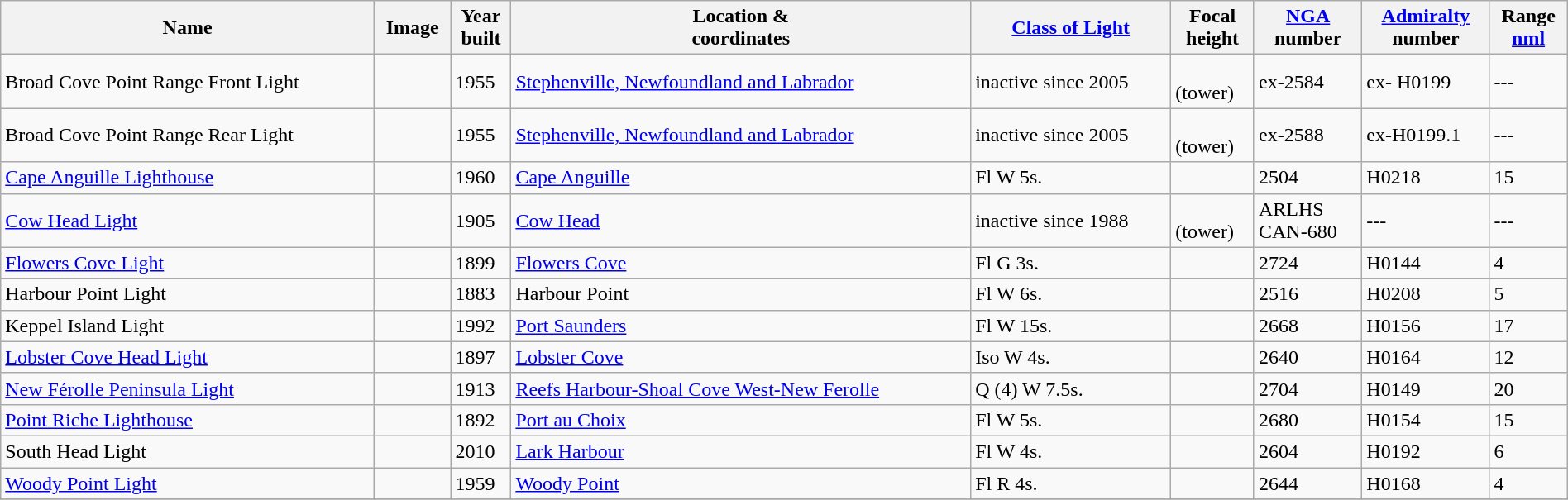<table class="wikitable sortable" style="width:100%">
<tr>
<th>Name</th>
<th>Image</th>
<th>Year<br>built</th>
<th>Location &<br> coordinates</th>
<th><a href='#'>Class of Light</a><br></th>
<th>Focal<br>height<br></th>
<th><a href='#'>NGA</a><br>number<br></th>
<th><a href='#'>Admiralty</a><br>number<br></th>
<th>Range<br><a href='#'>nml</a><br></th>
</tr>
<tr>
<td>Broad Cove Point Range Front Light</td>
<td></td>
<td>1955</td>
<td><a href='#'>Stephenville, Newfoundland and Labrador</a><br> </td>
<td>inactive since 2005</td>
<td><br>(tower)</td>
<td>ex-2584</td>
<td>ex- H0199</td>
<td>---</td>
</tr>
<tr>
<td>Broad Cove Point Range Rear Light</td>
<td></td>
<td>1955</td>
<td><a href='#'>Stephenville, Newfoundland and Labrador</a><br> </td>
<td>inactive since 2005</td>
<td><br>(tower)</td>
<td>ex-2588</td>
<td>ex-H0199.1</td>
<td>---</td>
</tr>
<tr>
<td><a href='#'>Cape Anguille Lighthouse</a></td>
<td></td>
<td>1960</td>
<td><a href='#'>Cape Anguille</a><br> </td>
<td>Fl W 5s.</td>
<td></td>
<td>2504</td>
<td>H0218</td>
<td>15</td>
</tr>
<tr>
<td><a href='#'>Cow Head Light</a></td>
<td></td>
<td>1905</td>
<td><a href='#'>Cow Head</a><br> </td>
<td>inactive since 1988</td>
<td><br>(tower)</td>
<td>ARLHS<br>CAN-680</td>
<td>---</td>
<td>---</td>
</tr>
<tr>
<td><a href='#'>Flowers Cove Light</a></td>
<td></td>
<td>1899</td>
<td><a href='#'>Flowers Cove</a><br></td>
<td>Fl G 3s.</td>
<td></td>
<td>2724</td>
<td>H0144</td>
<td>4</td>
</tr>
<tr>
<td>Harbour Point Light</td>
<td> </td>
<td>1883</td>
<td>Harbour Point<br></td>
<td>Fl W 6s.</td>
<td></td>
<td>2516</td>
<td>H0208</td>
<td>5</td>
</tr>
<tr>
<td>Keppel Island Light</td>
<td></td>
<td>1992</td>
<td><a href='#'>Port Saunders</a><br></td>
<td>Fl W 15s.</td>
<td></td>
<td>2668</td>
<td>H0156</td>
<td>17</td>
</tr>
<tr>
<td><a href='#'>Lobster Cove Head Light</a></td>
<td></td>
<td>1897</td>
<td><a href='#'>Lobster Cove</a><br></td>
<td>Iso W 4s.</td>
<td></td>
<td>2640</td>
<td>H0164</td>
<td>12</td>
</tr>
<tr>
<td><a href='#'>New Férolle Peninsula Light</a></td>
<td></td>
<td>1913</td>
<td><a href='#'>Reefs Harbour-Shoal Cove West-New Ferolle</a><br></td>
<td>Q (4) W 7.5s.</td>
<td></td>
<td>2704</td>
<td>H0149</td>
<td>20</td>
</tr>
<tr>
<td><a href='#'>Point Riche Lighthouse</a></td>
<td></td>
<td>1892</td>
<td><a href='#'>Port au Choix</a><br></td>
<td>Fl W 5s.</td>
<td></td>
<td>2680</td>
<td>H0154</td>
<td>15</td>
</tr>
<tr>
<td>South Head Light</td>
<td></td>
<td>2010</td>
<td><a href='#'>Lark Harbour</a><br></td>
<td>Fl W 4s.</td>
<td></td>
<td>2604</td>
<td>H0192</td>
<td>6</td>
</tr>
<tr>
<td><a href='#'>Woody Point Light</a></td>
<td></td>
<td>1959</td>
<td><a href='#'>Woody Point</a><br></td>
<td>Fl R 4s.</td>
<td></td>
<td>2644</td>
<td>H0168</td>
<td>4</td>
</tr>
<tr>
</tr>
</table>
